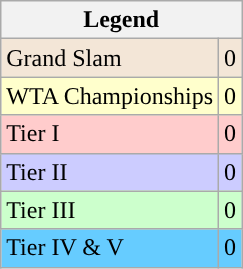<table class="wikitable sortable mw-collapsible mw-collapsed">
<tr>
<th colspan=2>Legend</th>
</tr>
<tr style="background:#f3e6d7;">
<td>Grand Slam</td>
<td align="center">0</td>
</tr>
<tr style="background:#ffc;">
<td>WTA Championships</td>
<td align="center">0</td>
</tr>
<tr bgcolor="#ffcccc">
<td>Tier I</td>
<td align="center">0</td>
</tr>
<tr style="background:#ccccff;">
<td>Tier II</td>
<td align="center">0</td>
</tr>
<tr bgcolor="#CCFFCC">
<td>Tier III</td>
<td align="center">0</td>
</tr>
<tr style="background:#66ccff;">
<td>Tier IV & V</td>
<td align="center">0</td>
</tr>
</table>
